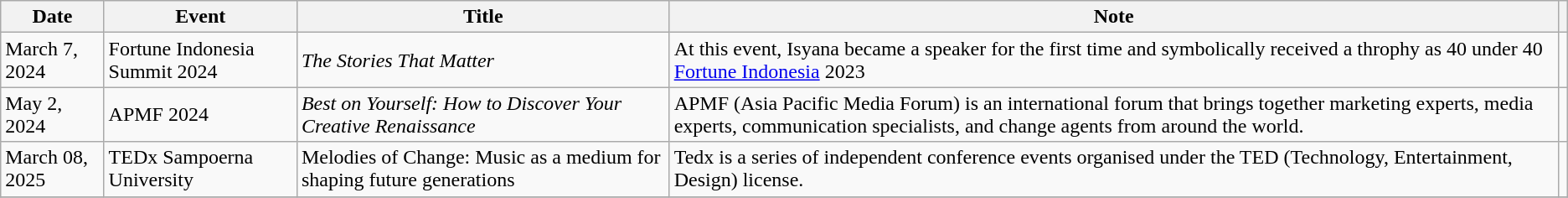<table class="wikitable">
<tr>
<th>Date</th>
<th>Event</th>
<th>Title</th>
<th>Note</th>
<th></th>
</tr>
<tr>
<td>March 7, 2024</td>
<td>Fortune Indonesia Summit 2024</td>
<td><em>The Stories That Matter</em></td>
<td>At this event, Isyana became a speaker for the first time and symbolically received a throphy as 40 under 40 <a href='#'>Fortune Indonesia</a> 2023</td>
<td></td>
</tr>
<tr>
<td>May 2, 2024</td>
<td>APMF 2024</td>
<td><em>Best on Yourself: How to Discover Your Creative Renaissance</em></td>
<td>APMF (Asia Pacific Media Forum) is an international forum that brings together marketing experts, media experts, communication specialists, and change agents from around the world.</td>
<td></td>
</tr>
<tr>
<td>March 08, 2025</td>
<td>TEDx Sampoerna University</td>
<td>Melodies of Change: Music as a medium for shaping future generations</td>
<td>Tedx is a series of independent conference events organised under the TED (Technology, Entertainment, Design) license.</td>
<td></td>
</tr>
<tr>
</tr>
</table>
